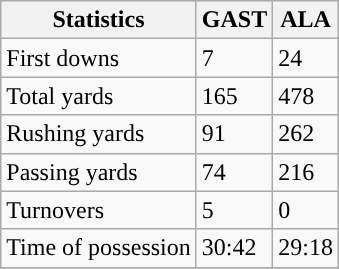<table class="wikitable" style="float: left;">
<tr>
<th>Statistics</th>
<th>GAST</th>
<th>ALA</th>
</tr>
<tr>
<td>First downs</td>
<td>7</td>
<td>24</td>
</tr>
<tr>
<td>Total yards</td>
<td>165</td>
<td>478</td>
</tr>
<tr>
<td>Rushing yards</td>
<td>91</td>
<td>262</td>
</tr>
<tr>
<td>Passing yards</td>
<td>74</td>
<td>216</td>
</tr>
<tr>
<td>Turnovers</td>
<td>5</td>
<td>0</td>
</tr>
<tr>
<td>Time of possession</td>
<td>30:42</td>
<td>29:18</td>
</tr>
<tr>
</tr>
</table>
